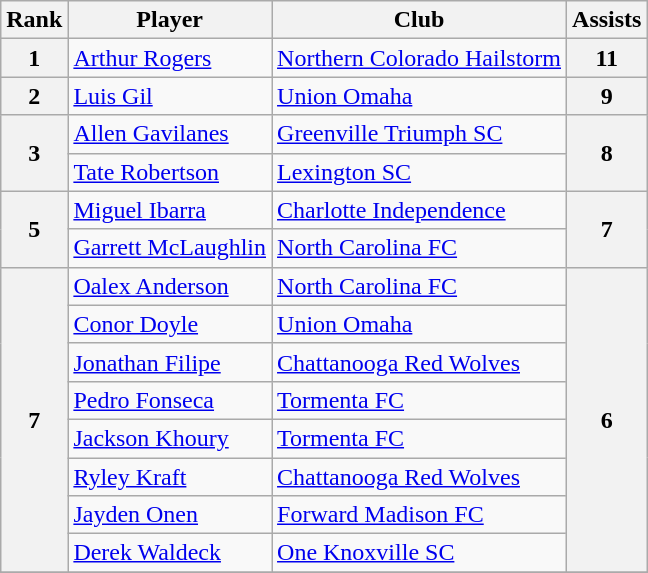<table class="wikitable">
<tr>
<th>Rank</th>
<th>Player</th>
<th>Club</th>
<th>Assists</th>
</tr>
<tr>
<th>1</th>
<td> <a href='#'>Arthur Rogers</a></td>
<td><a href='#'>Northern Colorado Hailstorm</a></td>
<th>11</th>
</tr>
<tr>
<th>2</th>
<td> <a href='#'>Luis Gil</a></td>
<td><a href='#'>Union Omaha</a></td>
<th>9</th>
</tr>
<tr>
<th rowspan=2>3</th>
<td> <a href='#'>Allen Gavilanes</a></td>
<td><a href='#'>Greenville Triumph SC</a></td>
<th rowspan=2>8</th>
</tr>
<tr>
<td> <a href='#'>Tate Robertson</a></td>
<td><a href='#'>Lexington SC</a></td>
</tr>
<tr>
<th rowspan=2>5</th>
<td> <a href='#'>Miguel Ibarra</a></td>
<td><a href='#'>Charlotte Independence</a></td>
<th rowspan=2>7</th>
</tr>
<tr>
<td> <a href='#'>Garrett McLaughlin</a></td>
<td><a href='#'>North Carolina FC</a></td>
</tr>
<tr>
<th rowspan=8>7</th>
<td> <a href='#'>Oalex Anderson</a></td>
<td><a href='#'>North Carolina FC</a></td>
<th rowspan=8>6</th>
</tr>
<tr>
<td> <a href='#'>Conor Doyle</a></td>
<td><a href='#'>Union Omaha</a></td>
</tr>
<tr>
<td> <a href='#'>Jonathan Filipe</a></td>
<td><a href='#'>Chattanooga Red Wolves</a></td>
</tr>
<tr>
<td> <a href='#'>Pedro Fonseca</a></td>
<td><a href='#'>Tormenta FC</a></td>
</tr>
<tr>
<td> <a href='#'>Jackson Khoury</a></td>
<td><a href='#'>Tormenta FC</a></td>
</tr>
<tr>
<td> <a href='#'>Ryley Kraft</a></td>
<td><a href='#'>Chattanooga Red Wolves</a></td>
</tr>
<tr>
<td> <a href='#'>Jayden Onen</a></td>
<td><a href='#'>Forward Madison FC</a></td>
</tr>
<tr>
<td> <a href='#'>Derek Waldeck</a></td>
<td><a href='#'>One Knoxville SC</a></td>
</tr>
<tr>
</tr>
</table>
